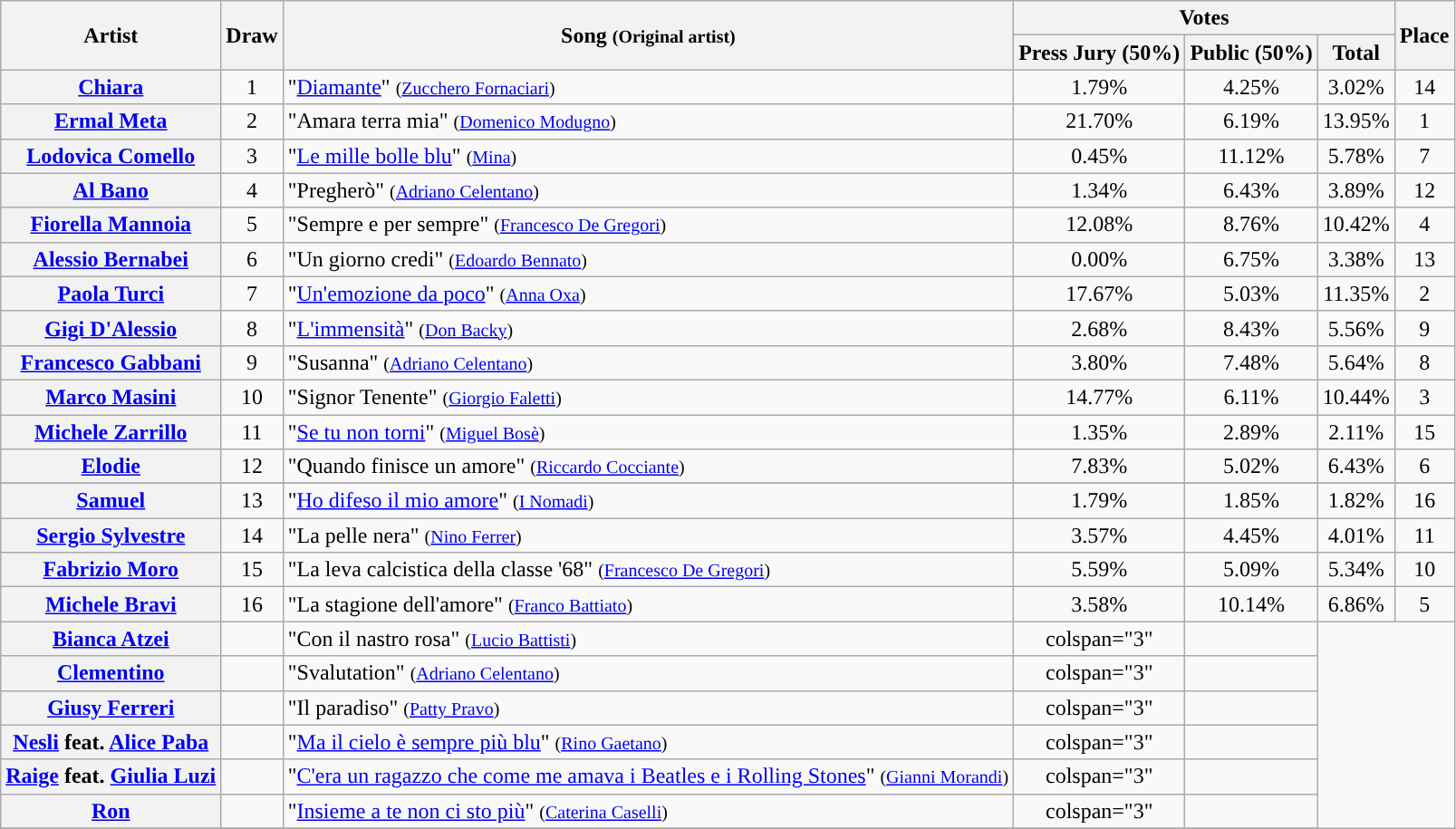<table class="sortable wikitable plainrowheaders" style="text-align:center;">
<tr>
<th rowspan="2">Artist</th>
<th rowspan="2">Draw</th>
<th rowspan="2">Song <small>(Original artist)</small></th>
<th colspan="3" class="unsortable">Votes</th>
<th rowspan="2">Place</th>
</tr>
<tr>
<th>Press Jury (50%)</th>
<th>Public (50%)</th>
<th>Total</th>
</tr>
<tr>
<th scope="row"><a href='#'>Chiara</a></th>
<td>1</td>
<td style="text-align:left;">"<a href='#'>Diamante</a>" <small>(<a href='#'>Zucchero Fornaciari</a>)</small></td>
<td>1.79%</td>
<td>4.25%</td>
<td>3.02%</td>
<td>14</td>
</tr>
<tr>
<th scope="row"><a href='#'>Ermal Meta</a></th>
<td>2</td>
<td style="text-align:left;">"Amara terra mia" <small>(<a href='#'>Domenico Modugno</a>)</small></td>
<td>21.70%</td>
<td>6.19%</td>
<td>13.95%</td>
<td align=center>1</td>
</tr>
<tr>
<th scope="row"><a href='#'>Lodovica Comello</a></th>
<td>3</td>
<td style="text-align:left;">"<a href='#'>Le mille bolle blu</a>" <small>(<a href='#'>Mina</a>)</small></td>
<td>0.45%</td>
<td>11.12%</td>
<td>5.78%</td>
<td>7</td>
</tr>
<tr>
<th scope="row"><a href='#'>Al Bano</a></th>
<td>4</td>
<td style="text-align:left;">"Pregherò" <small>(<a href='#'>Adriano Celentano</a>)</small></td>
<td>1.34%</td>
<td>6.43%</td>
<td>3.89%</td>
<td>12</td>
</tr>
<tr>
<th scope="row"><a href='#'>Fiorella Mannoia</a></th>
<td>5</td>
<td style="text-align:left;">"Sempre e per sempre" <small>(<a href='#'>Francesco De Gregori</a>)</small></td>
<td>12.08%</td>
<td>8.76%</td>
<td>10.42%</td>
<td>4</td>
</tr>
<tr>
<th scope="row"><a href='#'>Alessio Bernabei</a></th>
<td>6</td>
<td style="text-align:left;">"Un giorno credi" <small>(<a href='#'>Edoardo Bennato</a>)</small></td>
<td>0.00%</td>
<td>6.75%</td>
<td>3.38%</td>
<td>13</td>
</tr>
<tr>
<th scope="row"><a href='#'>Paola Turci</a></th>
<td>7</td>
<td style="text-align:left;">"<a href='#'>Un'emozione da poco</a>" <small>(<a href='#'>Anna Oxa</a>)</small></td>
<td>17.67%</td>
<td>5.03%</td>
<td>11.35%</td>
<td>2</td>
</tr>
<tr>
<th scope="row"><a href='#'>Gigi D'Alessio</a></th>
<td>8</td>
<td style="text-align:left;">"<a href='#'>L'immensità</a>" <small>(<a href='#'>Don Backy</a>)</small></td>
<td>2.68%</td>
<td>8.43%</td>
<td>5.56%</td>
<td>9</td>
</tr>
<tr>
<th scope="row"><a href='#'>Francesco Gabbani</a></th>
<td>9</td>
<td style="text-align:left;">"Susanna" <small>(<a href='#'>Adriano Celentano</a>)</small></td>
<td>3.80%</td>
<td>7.48%</td>
<td>5.64%</td>
<td>8</td>
</tr>
<tr>
<th scope="row"><a href='#'>Marco Masini</a></th>
<td>10</td>
<td style="text-align:left;">"Signor Tenente" <small>(<a href='#'>Giorgio Faletti</a>)</small></td>
<td>14.77%</td>
<td>6.11%</td>
<td>10.44%</td>
<td>3</td>
</tr>
<tr>
<th scope="row"><a href='#'>Michele Zarrillo</a></th>
<td>11</td>
<td style="text-align:left;">"<a href='#'>Se tu non torni</a>" <small>(<a href='#'>Miguel Bosè</a>)</small></td>
<td>1.35%</td>
<td>2.89%</td>
<td>2.11%</td>
<td>15</td>
</tr>
<tr>
<th scope="row"><a href='#'>Elodie</a></th>
<td>12</td>
<td style="text-align:left;">"Quando finisce un amore" <small>(<a href='#'>Riccardo Cocciante</a>)</small></td>
<td>7.83%</td>
<td>5.02%</td>
<td>6.43%</td>
<td>6</td>
</tr>
<tr style="background:#FE8080">
</tr>
<tr>
<th scope="row"><a href='#'>Samuel</a></th>
<td>13</td>
<td style="text-align:left;">"<a href='#'>Ho difeso il mio amore</a>" <small>(<a href='#'>I Nomadi</a>)</small></td>
<td>1.79%</td>
<td>1.85%</td>
<td>1.82%</td>
<td>16</td>
</tr>
<tr>
<th scope="row"><a href='#'>Sergio Sylvestre</a></th>
<td>14</td>
<td style="text-align:left;">"La pelle nera" <small>(<a href='#'>Nino Ferrer</a>)</small></td>
<td>3.57%</td>
<td>4.45%</td>
<td>4.01%</td>
<td>11</td>
</tr>
<tr>
<th scope="row"><a href='#'>Fabrizio Moro</a></th>
<td>15</td>
<td style="text-align:left;">"La leva calcistica della classe '68" <small>(<a href='#'>Francesco De Gregori</a>)</small></td>
<td>5.59%</td>
<td>5.09%</td>
<td>5.34%</td>
<td>10</td>
</tr>
<tr>
<th scope="row"><a href='#'>Michele Bravi</a></th>
<td>16</td>
<td style="text-align:left;">"La stagione dell'amore" <small>(<a href='#'>Franco Battiato</a>)</small></td>
<td>3.58%</td>
<td>10.14%</td>
<td>6.86%</td>
<td>5</td>
</tr>
<tr>
<th scope="row"><a href='#'>Bianca Atzei</a></th>
<td></td>
<td style="text-align:left;">"Con il nastro rosa" <small>(<a href='#'>Lucio Battisti</a>)</small></td>
<td>colspan="3" </td>
<td></td>
</tr>
<tr>
<th scope="row"><a href='#'>Clementino</a></th>
<td></td>
<td style="text-align:left;">"Svalutation" <small>(<a href='#'>Adriano Celentano</a>)</small></td>
<td>colspan="3" </td>
<td></td>
</tr>
<tr>
<th scope="row"><a href='#'>Giusy Ferreri</a></th>
<td></td>
<td style="text-align:left;">"Il paradiso" <small>(<a href='#'>Patty Pravo</a>)</small></td>
<td>colspan="3" </td>
<td></td>
</tr>
<tr>
<th scope="row"><a href='#'>Nesli</a> feat. <a href='#'>Alice Paba</a></th>
<td></td>
<td style="text-align:left;">"<a href='#'>Ma il cielo è sempre più blu</a>" <small>(<a href='#'>Rino Gaetano</a>)</small></td>
<td>colspan="3" </td>
<td></td>
</tr>
<tr>
<th scope="row"><a href='#'>Raige</a> feat. <a href='#'>Giulia Luzi</a></th>
<td></td>
<td style="text-align:left;">"<a href='#'>C'era un ragazzo che come me amava i Beatles e i Rolling Stones</a>" <small>(<a href='#'>Gianni Morandi</a>)</small></td>
<td>colspan="3" </td>
<td></td>
</tr>
<tr>
<th scope="row"><a href='#'>Ron</a></th>
<td></td>
<td style="text-align:left;">"<a href='#'>Insieme a te non ci sto più</a>" <small>(<a href='#'>Caterina Caselli</a>)</small></td>
<td>colspan="3" </td>
<td></td>
</tr>
<tr>
</tr>
</table>
